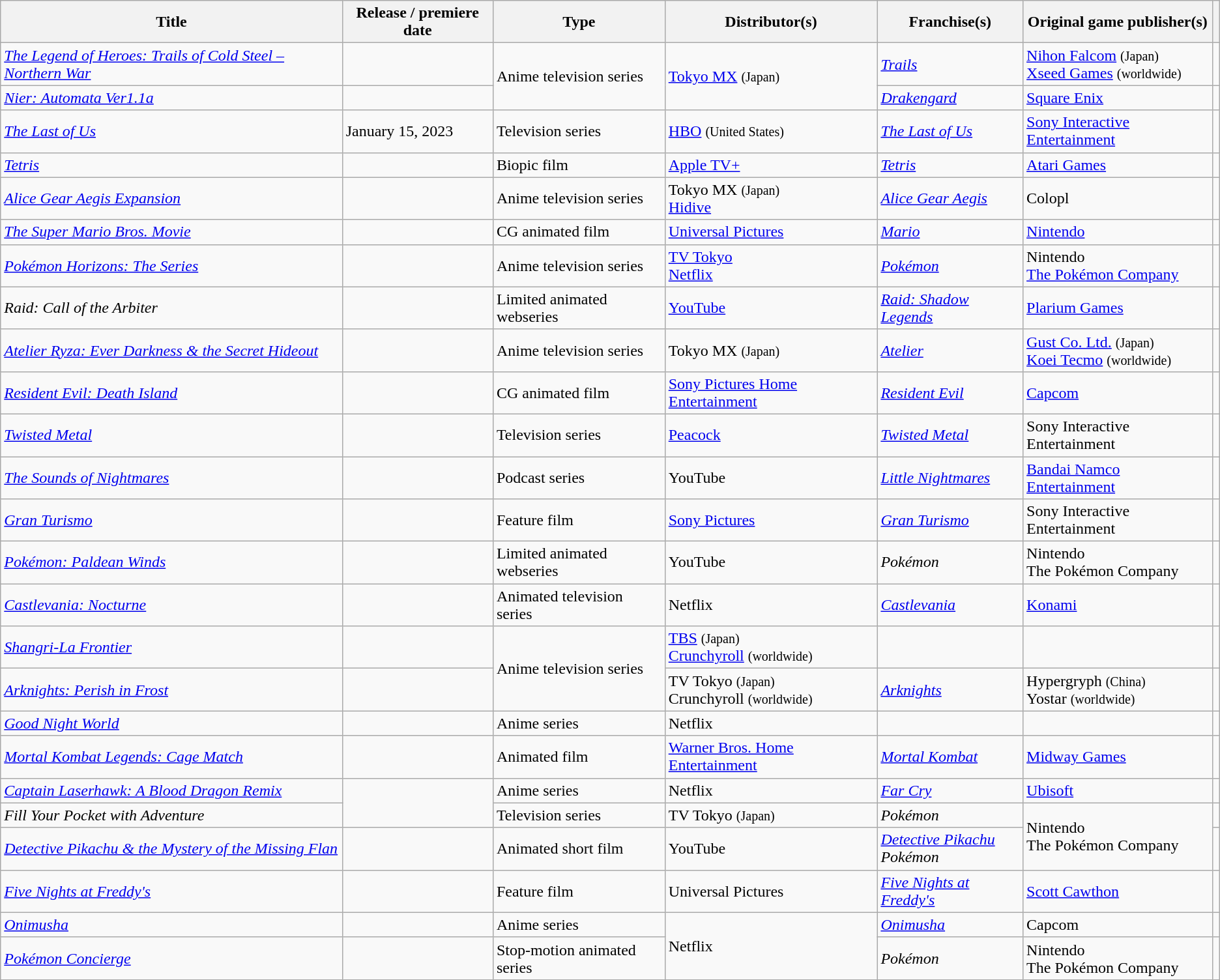<table class="wikitable sortable">
<tr>
<th>Title</th>
<th>Release / premiere date</th>
<th>Type</th>
<th>Distributor(s)</th>
<th>Franchise(s)</th>
<th>Original game publisher(s)</th>
<th></th>
</tr>
<tr>
<td><em><a href='#'>The Legend of Heroes: Trails of Cold Steel – Northern War</a></em></td>
<td></td>
<td rowspan=2>Anime television series</td>
<td rowspan=2><a href='#'>Tokyo MX</a> <small>(Japan)</small></td>
<td><em><a href='#'>Trails</a></em></td>
<td><a href='#'>Nihon Falcom</a> <small>(Japan)</small><br><a href='#'>Xseed Games</a> <small>(worldwide)</small></td>
<td align="center"></td>
</tr>
<tr>
<td><em><a href='#'>Nier: Automata Ver1.1a</a></em></td>
<td></td>
<td><em><a href='#'>Drakengard</a></em></td>
<td><a href='#'>Square Enix</a></td>
<td align="center"></td>
</tr>
<tr>
<td><em><a href='#'>The Last of Us</a></em></td>
<td>January 15, 2023</td>
<td>Television series</td>
<td><a href='#'>HBO</a> <small>(United States)</small></td>
<td><em><a href='#'>The Last of Us</a></em></td>
<td><a href='#'>Sony Interactive Entertainment</a></td>
<td align="center"></td>
</tr>
<tr>
<td><em><a href='#'>Tetris</a></em></td>
<td></td>
<td>Biopic film</td>
<td><a href='#'>Apple TV+</a></td>
<td><em><a href='#'>Tetris</a></em></td>
<td><a href='#'>Atari Games</a></td>
<td align="center"></td>
</tr>
<tr>
<td><em><a href='#'>Alice Gear Aegis Expansion</a></em></td>
<td></td>
<td>Anime television series</td>
<td>Tokyo MX <small>(Japan)</small><br><a href='#'>Hidive</a> </td>
<td><em><a href='#'>Alice Gear Aegis</a></em></td>
<td>Colopl</td>
<td align="center"></td>
</tr>
<tr>
<td><em><a href='#'>The Super Mario Bros. Movie</a></em></td>
<td></td>
<td>CG animated film</td>
<td><a href='#'>Universal Pictures</a></td>
<td><em><a href='#'>Mario</a></em></td>
<td><a href='#'>Nintendo</a></td>
<td align="center"></td>
</tr>
<tr>
<td><em><a href='#'>Pokémon Horizons: The Series</a></em></td>
<td></td>
<td>Anime television series</td>
<td><a href='#'>TV Tokyo</a> <br><a href='#'>Netflix</a> </td>
<td><em><a href='#'>Pokémon</a></em></td>
<td>Nintendo<br><a href='#'>The Pokémon Company</a></td>
<td align="center"></td>
</tr>
<tr>
<td><em>Raid: Call of the Arbiter</em></td>
<td></td>
<td>Limited animated webseries</td>
<td><a href='#'>YouTube</a></td>
<td><em><a href='#'>Raid: Shadow Legends</a></em></td>
<td><a href='#'>Plarium Games</a></td>
<td align="center"></td>
</tr>
<tr>
<td><em><a href='#'>Atelier Ryza: Ever Darkness & the Secret Hideout</a></em></td>
<td></td>
<td>Anime television series</td>
<td>Tokyo MX <small>(Japan)</small></td>
<td><em><a href='#'>Atelier</a></em></td>
<td><a href='#'>Gust Co. Ltd.</a> <small>(Japan)</small><br><a href='#'>Koei Tecmo</a> <small>(worldwide)</small></td>
<td align="center"></td>
</tr>
<tr>
<td><em><a href='#'>Resident Evil: Death Island</a></em></td>
<td></td>
<td>CG animated film</td>
<td><a href='#'>Sony Pictures Home Entertainment</a></td>
<td><em><a href='#'>Resident Evil</a></em></td>
<td><a href='#'>Capcom</a></td>
<td align="center"></td>
</tr>
<tr>
<td><em><a href='#'>Twisted Metal</a></em></td>
<td></td>
<td>Television series</td>
<td><a href='#'>Peacock</a></td>
<td><em><a href='#'>Twisted Metal</a></em></td>
<td>Sony Interactive Entertainment</td>
<td align="center"></td>
</tr>
<tr>
<td><em><a href='#'>The Sounds of Nightmares</a></em></td>
<td></td>
<td>Podcast series</td>
<td>YouTube</td>
<td><em><a href='#'>Little Nightmares</a></em></td>
<td><a href='#'>Bandai Namco Entertainment</a></td>
<td align="center"></td>
</tr>
<tr>
<td><em><a href='#'>Gran Turismo</a></em></td>
<td></td>
<td>Feature film</td>
<td><a href='#'>Sony Pictures</a></td>
<td><em><a href='#'>Gran Turismo</a></em></td>
<td>Sony Interactive Entertainment</td>
<td align="center"></td>
</tr>
<tr>
<td><em><a href='#'>Pokémon: Paldean Winds</a></em></td>
<td></td>
<td>Limited animated webseries</td>
<td>YouTube</td>
<td><em>Pokémon</em></td>
<td>Nintendo<br>The Pokémon Company</td>
<td align="center"></td>
</tr>
<tr>
<td><em><a href='#'>Castlevania: Nocturne</a></em></td>
<td></td>
<td>Animated television series</td>
<td>Netflix</td>
<td><em><a href='#'>Castlevania</a></em></td>
<td><a href='#'>Konami</a></td>
<td align="center"></td>
</tr>
<tr>
<td><em><a href='#'>Shangri-La Frontier</a></em></td>
<td></td>
<td rowspan=2>Anime television series</td>
<td><a href='#'>TBS</a> <small>(Japan)</small><br><a href='#'>Crunchyroll</a> <small>(worldwide)</small></td>
<td></td>
<td></td>
<td align="center"></td>
</tr>
<tr>
<td><em><a href='#'>Arknights: Perish in Frost</a></em></td>
<td></td>
<td>TV Tokyo <small>(Japan)</small><br>Crunchyroll <small>(worldwide)</small></td>
<td><em><a href='#'>Arknights</a></em></td>
<td>Hypergryph <small>(China)</small><br>Yostar <small>(worldwide)</small></td>
<td align="center"></td>
</tr>
<tr>
<td><em><a href='#'>Good Night World</a></em></td>
<td></td>
<td>Anime series</td>
<td>Netflix</td>
<td></td>
<td></td>
<td align="center"></td>
</tr>
<tr>
<td><em><a href='#'>Mortal Kombat Legends: Cage Match</a></em></td>
<td></td>
<td>Animated film</td>
<td><a href='#'>Warner Bros. Home Entertainment</a></td>
<td><em><a href='#'>Mortal Kombat</a></em></td>
<td><a href='#'>Midway Games</a></td>
<td style="text-align:center;"></td>
</tr>
<tr>
<td><em><a href='#'>Captain Laserhawk: A Blood Dragon Remix</a></em></td>
<td rowspan=2></td>
<td>Anime series</td>
<td>Netflix</td>
<td><em><a href='#'>Far Cry</a></em></td>
<td><a href='#'>Ubisoft</a></td>
<td align="center"></td>
</tr>
<tr>
<td><em>Fill Your Pocket with Adventure</em></td>
<td>Television series</td>
<td>TV Tokyo <small>(Japan)</small></td>
<td><em>Pokémon</em></td>
<td rowspan=2>Nintendo<br>The Pokémon Company</td>
<td align="center"></td>
</tr>
<tr>
<td><em><a href='#'>Detective Pikachu & the Mystery of the Missing Flan</a></em></td>
<td></td>
<td>Animated short film</td>
<td>YouTube</td>
<td><em><a href='#'>Detective Pikachu</a></em><br><em>Pokémon</em></td>
<td align="center"></td>
</tr>
<tr>
<td><em><a href='#'>Five Nights at Freddy's</a></em></td>
<td></td>
<td>Feature film</td>
<td>Universal Pictures</td>
<td><em><a href='#'>Five Nights at Freddy's</a></em></td>
<td><a href='#'>Scott Cawthon</a></td>
<td align="center"></td>
</tr>
<tr>
<td><em><a href='#'>Onimusha</a></em></td>
<td></td>
<td>Anime series</td>
<td rowspan="2">Netflix</td>
<td><em><a href='#'>Onimusha</a></em></td>
<td>Capcom</td>
<td align="center"></td>
</tr>
<tr>
<td><em><a href='#'>Pokémon Concierge</a></em></td>
<td></td>
<td>Stop-motion animated series</td>
<td><em>Pokémon</em></td>
<td>Nintendo<br>The Pokémon Company</td>
<td align="center"></td>
</tr>
</table>
